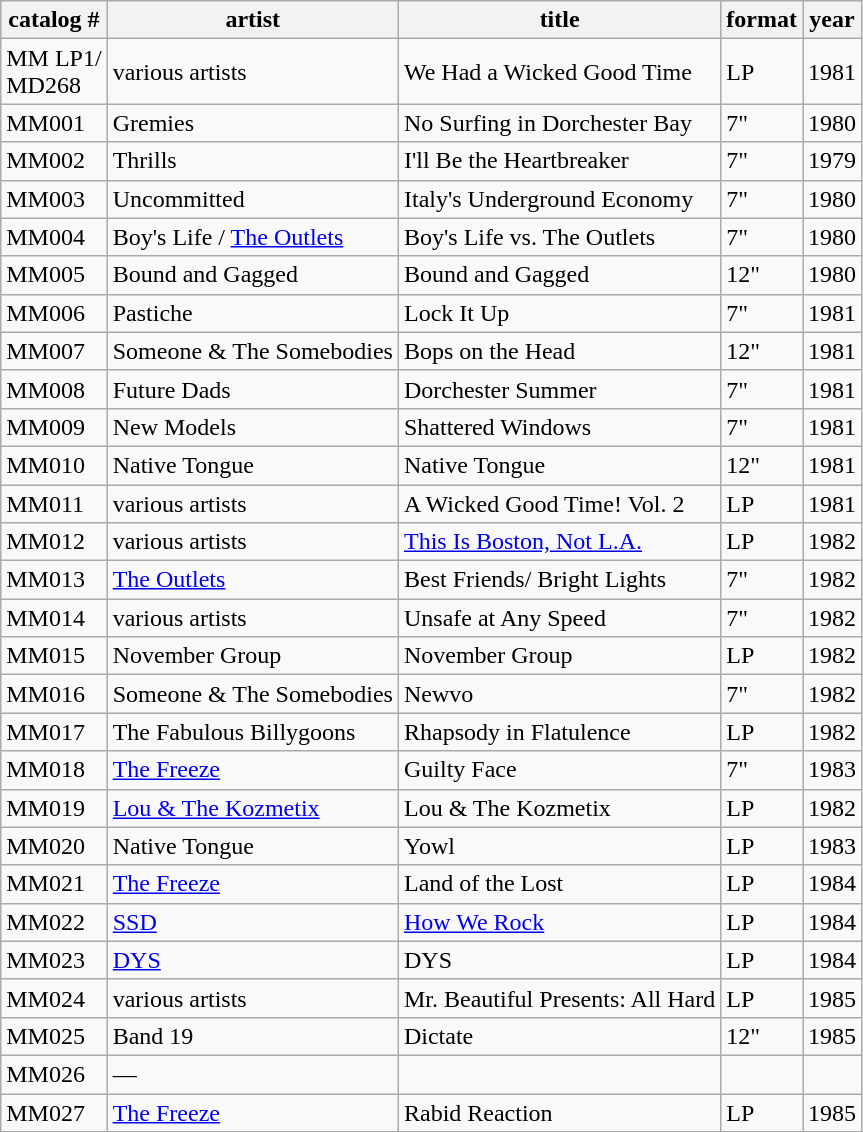<table class="wikitable">
<tr>
<th>catalog #</th>
<th>artist</th>
<th>title</th>
<th>format</th>
<th>year</th>
</tr>
<tr>
<td>MM LP1/<br>MD268</td>
<td>various artists</td>
<td>We Had a Wicked Good Time</td>
<td>LP</td>
<td>1981</td>
</tr>
<tr>
<td>MM001</td>
<td>Gremies</td>
<td>No Surfing in Dorchester Bay</td>
<td>7"</td>
<td>1980</td>
</tr>
<tr>
<td>MM002</td>
<td>Thrills</td>
<td>I'll Be the Heartbreaker</td>
<td>7"</td>
<td>1979</td>
</tr>
<tr>
<td>MM003</td>
<td>Uncommitted</td>
<td>Italy's Underground Economy</td>
<td>7"</td>
<td>1980</td>
</tr>
<tr>
<td>MM004</td>
<td>Boy's Life / <a href='#'>The Outlets</a></td>
<td>Boy's Life vs. The Outlets</td>
<td>7"</td>
<td>1980</td>
</tr>
<tr>
<td>MM005</td>
<td>Bound and Gagged</td>
<td>Bound and Gagged</td>
<td>12"</td>
<td>1980</td>
</tr>
<tr>
<td>MM006</td>
<td>Pastiche</td>
<td>Lock It Up</td>
<td>7"</td>
<td>1981</td>
</tr>
<tr>
<td>MM007</td>
<td>Someone & The Somebodies</td>
<td>Bops on the Head</td>
<td>12"</td>
<td>1981</td>
</tr>
<tr>
<td>MM008</td>
<td>Future Dads</td>
<td>Dorchester Summer</td>
<td>7"</td>
<td>1981</td>
</tr>
<tr>
<td>MM009</td>
<td>New Models</td>
<td>Shattered Windows</td>
<td>7"</td>
<td>1981</td>
</tr>
<tr>
<td>MM010</td>
<td>Native Tongue</td>
<td>Native Tongue</td>
<td>12"</td>
<td>1981</td>
</tr>
<tr>
<td>MM011</td>
<td>various artists</td>
<td>A Wicked Good Time! Vol. 2</td>
<td>LP</td>
<td>1981</td>
</tr>
<tr>
<td>MM012</td>
<td>various artists</td>
<td><a href='#'>This Is Boston, Not L.A.</a></td>
<td>LP</td>
<td>1982</td>
</tr>
<tr>
<td>MM013</td>
<td><a href='#'>The Outlets</a></td>
<td>Best Friends/ Bright Lights</td>
<td>7"</td>
<td>1982</td>
</tr>
<tr>
<td>MM014</td>
<td>various artists</td>
<td>Unsafe at Any Speed</td>
<td>7"</td>
<td>1982</td>
</tr>
<tr>
<td>MM015</td>
<td>November Group</td>
<td>November Group</td>
<td>LP</td>
<td>1982</td>
</tr>
<tr>
<td>MM016</td>
<td>Someone & The Somebodies</td>
<td>Newvo</td>
<td>7"</td>
<td>1982</td>
</tr>
<tr .>
<td>MM017</td>
<td>The Fabulous Billygoons</td>
<td>Rhapsody in Flatulence</td>
<td>LP</td>
<td>1982</td>
</tr>
<tr>
<td>MM018</td>
<td><a href='#'>The Freeze</a></td>
<td>Guilty Face</td>
<td>7"</td>
<td>1983</td>
</tr>
<tr>
<td>MM019</td>
<td><a href='#'>Lou & The Kozmetix</a></td>
<td>Lou & The Kozmetix</td>
<td>LP</td>
<td>1982</td>
</tr>
<tr>
<td>MM020</td>
<td>Native Tongue</td>
<td>Yowl</td>
<td>LP</td>
<td>1983</td>
</tr>
<tr>
<td>MM021</td>
<td><a href='#'>The Freeze</a></td>
<td>Land of the Lost</td>
<td>LP</td>
<td>1984</td>
</tr>
<tr>
<td>MM022</td>
<td><a href='#'>SSD</a></td>
<td><a href='#'>How We Rock</a></td>
<td>LP</td>
<td>1984</td>
</tr>
<tr>
<td>MM023</td>
<td><a href='#'>DYS</a></td>
<td>DYS</td>
<td>LP</td>
<td>1984</td>
</tr>
<tr>
<td>MM024</td>
<td>various artists</td>
<td>Mr. Beautiful Presents: All Hard</td>
<td>LP</td>
<td>1985</td>
</tr>
<tr>
<td>MM025</td>
<td>Band 19</td>
<td>Dictate</td>
<td>12"</td>
<td>1985</td>
</tr>
<tr>
<td>MM026</td>
<td>—</td>
<td></td>
<td></td>
<td></td>
</tr>
<tr>
<td>MM027</td>
<td><a href='#'>The Freeze</a></td>
<td>Rabid Reaction</td>
<td>LP</td>
<td>1985</td>
</tr>
<tr>
</tr>
</table>
